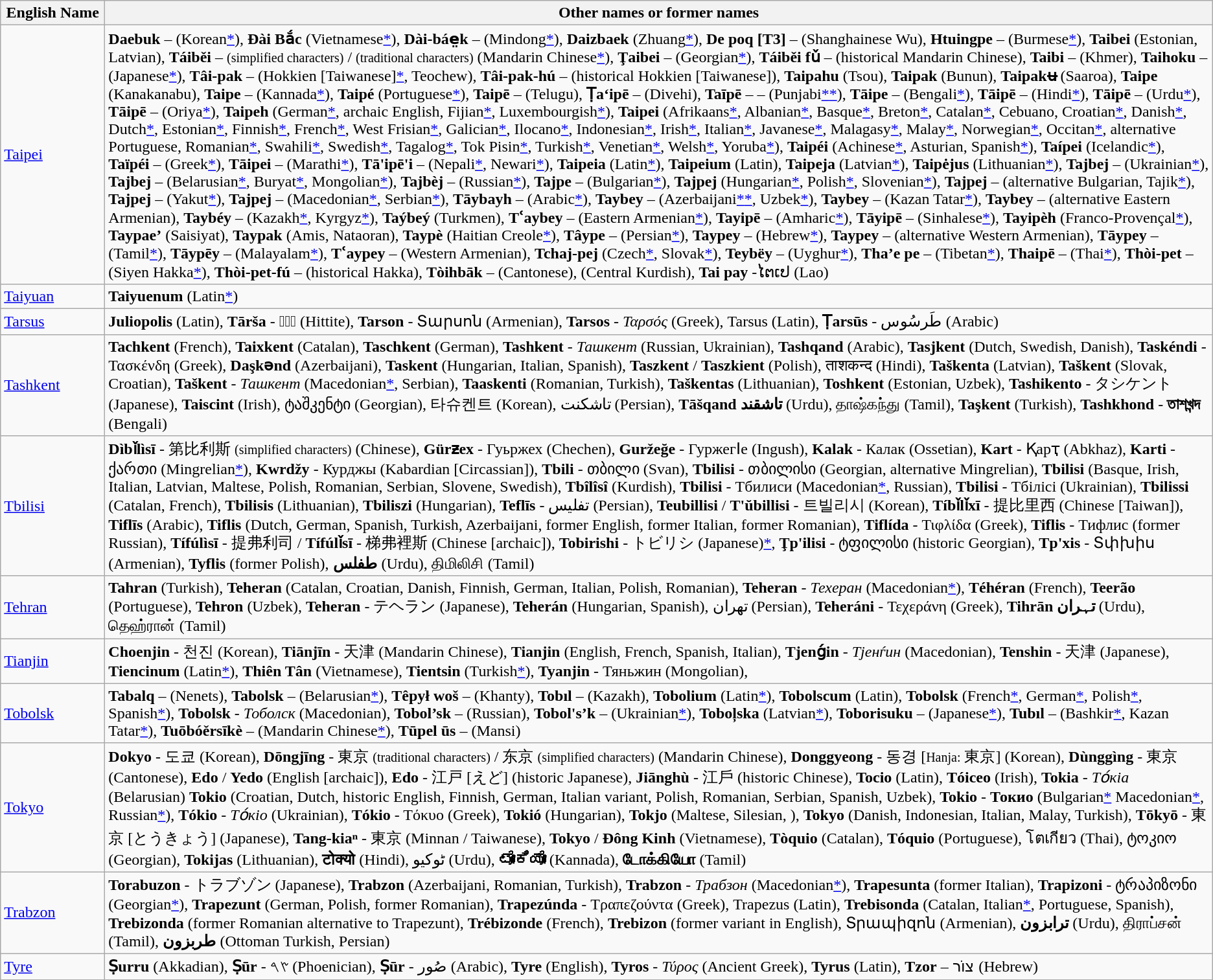<table class="wikitable">
<tr>
<th style="width:100px;">English Name</th>
<th>Other names or former names</th>
</tr>
<tr>
<td id="Taipei"> <a href='#'>Taipei</a></td>
<td><strong>Daebuk</strong> –  (Korean<a href='#'>*</a>), <strong>Đài Bắc</strong> (Vietnamese<a href='#'>*</a>), <strong>Dài-báe̤k</strong> –  (Mindong<a href='#'>*</a>), <strong>Daizbaek</strong> (Zhuang<a href='#'>*</a>), <strong>De poq [T3]</strong> –  (Shanghainese Wu), <strong>Htuingpe</strong> –  (Burmese<a href='#'>*</a>), <strong>Taibei</strong> (Estonian, Latvian), <strong>Táiběi</strong> –  <small>(simplified characters)</small> /  <small>(traditional characters)</small> (Mandarin Chinese<a href='#'>*</a>), <strong>Ţaibei</strong> –  (Georgian<a href='#'>*</a>), <strong>Táiběi fǔ</strong> –  (historical Mandarin Chinese), <strong>Taibi</strong> –  (Khmer), <strong>Taihoku</strong> –  (Japanese<a href='#'>*</a>), <strong>Tâi-pak</strong> –  (Hokkien [Taiwanese]<a href='#'>*</a>, Teochew), <strong>Tâi-pak-hú</strong> –  (historical Hokkien [Taiwanese]), <strong>Taipahu</strong> (Tsou), <strong>Taipak</strong> (Bunun), <strong>Taipakʉ</strong> (Saaroa), <strong>Taipe</strong> (Kanakanabu), <strong>Taipe</strong> –  (Kannada<a href='#'>*</a>), <strong>Taipé</strong> (Portuguese<a href='#'>*</a>), <strong>Taipē</strong> –  (Telugu), <strong>Ṭa‘ipē</strong> –  (Divehi), <strong>Taīpē</strong> –  –  (Punjabi<a href='#'>*</a><a href='#'>*</a>), <strong>Tāipe</strong> –  (Bengali<a href='#'>*</a>), <strong>Tāipē</strong> –  (Hindi<a href='#'>*</a>), <strong>Tāipē</strong> –  (Urdu<a href='#'>*</a>), <strong>Tāipē</strong> –  (Oriya<a href='#'>*</a>), <strong>Taipeh</strong> (German<a href='#'>*</a>, archaic English, Fijian<a href='#'>*</a>, Luxembourgish<a href='#'>*</a>), <strong>Taipei</strong> (Afrikaans<a href='#'>*</a>, Albanian<a href='#'>*</a>, Basque<a href='#'>*</a>, Breton<a href='#'>*</a>, Catalan<a href='#'>*</a>, Cebuano, Croatian<a href='#'>*</a>, Danish<a href='#'>*</a>, Dutch<a href='#'>*</a>, Estonian<a href='#'>*</a>, Finnish<a href='#'>*</a>, French<a href='#'>*</a>, West Frisian<a href='#'>*</a>, Galician<a href='#'>*</a>, Ilocano<a href='#'>*</a>, Indonesian<a href='#'>*</a>, Irish<a href='#'>*</a>, Italian<a href='#'>*</a>, Javanese<a href='#'>*</a>, Malagasy<a href='#'>*</a>, Malay<a href='#'>*</a>, Norwegian<a href='#'>*</a>, Occitan<a href='#'>*</a>, alternative Portuguese, Romanian<a href='#'>*</a>, Swahili<a href='#'>*</a>, Swedish<a href='#'>*</a>, Tagalog<a href='#'>*</a>, Tok Pisin<a href='#'>*</a>, Turkish<a href='#'>*</a>, Venetian<a href='#'>*</a>, Welsh<a href='#'>*</a>, Yoruba<a href='#'>*</a>), <strong>Taipéi</strong> (Achinese<a href='#'>*</a>, Asturian, Spanish<a href='#'>*</a>), <strong>Taípei</strong> (Icelandic<a href='#'>*</a>), <strong>Taïpéi</strong> –  (Greek<a href='#'>*</a>), <strong>Tāipei</strong> –  (Marathi<a href='#'>*</a>), <strong>Tā'ipē'i</strong> –  (Nepali<a href='#'>*</a>, Newari<a href='#'>*</a>), <strong>Taipeia</strong> (Latin<a href='#'>*</a>), <strong>Taipeium</strong> (Latin), <strong>Taipeja</strong> (Latvian<a href='#'>*</a>), <strong>Taipėjus</strong> (Lithuanian<a href='#'>*</a>), <strong>Tajbej</strong> –  (Ukrainian<a href='#'>*</a>), <strong>Tajbej</strong> –  (Belarusian<a href='#'>*</a>, Buryat<a href='#'>*</a>, Mongolian<a href='#'>*</a>), <strong>Tajbèj</strong> –  (Russian<a href='#'>*</a>), <strong>Tajpe</strong> –  (Bulgarian<a href='#'>*</a>), <strong>Tajpej</strong> (Hungarian<a href='#'>*</a>, Polish<a href='#'>*</a>, Slovenian<a href='#'>*</a>), <strong>Tajpej</strong> –  (alternative Bulgarian, Tajik<a href='#'>*</a>), <strong>Tajpej</strong> –  (Yakut<a href='#'>*</a>), <strong>Tajpej</strong> –  (Macedonian<a href='#'>*</a>, Serbian<a href='#'>*</a>), <strong>Tāybayh</strong> –  (Arabic<a href='#'>*</a>), <strong>Taybey</strong> –  (Azerbaijani<a href='#'>*</a><a href='#'>*</a>, Uzbek<a href='#'>*</a>), <strong>Taybey</strong> –  (Kazan Tatar<a href='#'>*</a>), <strong>Taybey</strong> –  (alternative Eastern Armenian), <strong>Taybéy</strong> –  (Kazakh<a href='#'>*</a>, Kyrgyz<a href='#'>*</a>), <strong>Taýbeý</strong> (Turkmen), <strong>Tʿaybey</strong> –  (Eastern Armenian<a href='#'>*</a>), <strong>Tayipē</strong> –  (Amharic<a href='#'>*</a>), <strong>Tāyipē</strong> –  (Sinhalese<a href='#'>*</a>), <strong>Tayipèh</strong> (Franco-Provençal<a href='#'>*</a>), <strong>Taypae’</strong> (Saisiyat), <strong>Taypak</strong> (Amis, Nataoran), <strong>Taypè</strong> (Haitian Creole<a href='#'>*</a>), <strong>Tâype</strong> –  (Persian<a href='#'>*</a>), <strong>Taypey</strong> –  (Hebrew<a href='#'>*</a>), <strong>Taypey</strong> –  (alternative Western Armenian), <strong>Tāypey</strong> –  (Tamil<a href='#'>*</a>), <strong>Tāypēy</strong> –  (Malayalam<a href='#'>*</a>), <strong>Tʿaypey</strong> –  (Western Armenian), <strong>Tchaj-pej</strong> (Czech<a href='#'>*</a>, Slovak<a href='#'>*</a>), <strong>Teybëy</strong> –  (Uyghur<a href='#'>*</a>), <strong>Tha’e pe</strong> –  (Tibetan<a href='#'>*</a>), <strong>Thaipē</strong> –   (Thai<a href='#'>*</a>), <strong>Thòi-pet</strong> –  (Siyen Hakka<a href='#'>*</a>), <strong>Thòi-pet-fú</strong> –  (historical Hakka), <strong>Tòihbāk</strong> –  (Cantonese),  (Central Kurdish), <strong>Tai pay</strong> -ໄຕເປ (Lao)</td>
</tr>
<tr>
<td> <a href='#'>Taiyuan</a></td>
<td><strong>Taiyuenum</strong> (Latin<a href='#'>*</a>)</td>
</tr>
<tr>
<td> <a href='#'>Tarsus</a></td>
<td><strong>Juliopolis</strong> (Latin), <strong>Tārša</strong> - 𒋫𒅈𒊭 (Hittite), <strong>Tarson</strong> - Տարսոն (Armenian), <strong>Tarsos</strong> - <em>Ταρσός</em> (Greek), Tarsus (Latin), <strong>Ṭarsūs</strong> - طَرسُوس (Arabic)</td>
</tr>
<tr>
<td> <a href='#'>Tashkent</a></td>
<td><strong>Tachkent</strong> (French), <strong>Taixkent</strong> (Catalan), <strong>Taschkent</strong> (German), <strong>Tashkent</strong> - <em>Ташкент</em> (Russian, Ukrainian), <strong>Tashqand</strong> (Arabic), <strong>Tasjkent</strong> (Dutch, Swedish, Danish), <strong>Taskéndi</strong> - Τασκένδη (Greek), <strong>Daşkənd</strong> (Azerbaijani),  <strong>Taskent</strong> (Hungarian, Italian, Spanish), <strong>Taszkent</strong> / <strong>Taszkient</strong> (Polish), ताशकन्द (Hindi), <strong>Taškenta</strong> (Latvian), <strong>Taškent</strong> (Slovak, Croatian), <strong>Taškent</strong> - <em>Ташкент</em> (Macedonian<a href='#'>*</a>, Serbian), <strong>Taaskenti</strong> (Romanian, Turkish), <strong>Taškentas</strong> (Lithuanian), <strong>Toshkent</strong> (Estonian, Uzbek), <strong>Tashikento</strong> - タシケント (Japanese),  <strong>Taiscint</strong> (Irish), ტაშკენტი (Georgian), 타슈켄트 (Korean), تاشکنت (Persian), <strong>Tāšqand</strong> <strong>تاشقند</strong> (Urdu), தாஷ்கந்து (Tamil), <strong>Taşkent</strong> (Turkish), <strong>Tashkhond</strong> - <strong>তাশখন্দ</strong> (Bengali)</td>
</tr>
<tr>
<td id="Tbilisi"> <a href='#'>Tbilisi</a></td>
<td><strong>Dìbǐlìsī</strong> - 第比利斯 <small>(simplified characters)</small> (Chinese), <strong>Gürƶex</strong> - Гуьржех (Chechen), <strong>Guržeğe</strong> - ГуржегӀе (Ingush), <strong>Kalak</strong> - Калак (Ossetian), <strong>Kart</strong> - Қарҭ (Abkhaz), <strong>Karti</strong> - ქართი (Mingrelian<a href='#'>*</a>), <strong>Kwrdžy</strong> - Курджы (Kabardian [Circassian]), <strong>Tbili</strong> - თბილი (Svan), <strong>Tbilisi</strong> - თბილისი (Georgian, alternative Mingrelian), <strong>Tbilisi</strong> (Basque, Irish, Italian, Latvian, Maltese, Polish, Romanian, Serbian, Slovene, Swedish), <strong>Tbîlîsî</strong> (Kurdish), <strong>Tbilisi</strong> - Тбилиси (Macedonian<a href='#'>*</a>, Russian), <strong>Tbilisi</strong> - Тбілісі (Ukrainian), <strong>Tbilissi</strong> (Catalan, French), <strong>Tbilisis</strong> (Lithuanian), <strong>Tbiliszi</strong> (Hungarian), <strong>Teflīs</strong> - تفلیس (Persian), <strong>Teubillisi</strong> / <strong>T'ŭbillisi</strong> - 트빌리시 (Korean), <strong>Tíbǐlǐxī</strong> - 提比里西 (Chinese [Taiwan]), <strong>Tiflīs</strong> (Arabic), <strong>Tiflis</strong> (Dutch, German, Spanish, Turkish, Azerbaijani, former English, former Italian, former Romanian), <strong>Tiflída</strong> - Τιφλίδα (Greek), <strong>Tiflis</strong> - Тифлис (former Russian), <strong>Tífúlìsī</strong> - 提弗利司 / <strong>Tífúlǐsī</strong> - 梯弗裡斯 (Chinese [archaic]), <strong>Tobirishi</strong> - トビリシ (Japanese)<a href='#'>*</a>, <strong>Ţp'ilisi</strong> - ტფილისი (historic Georgian), <strong>Tp'xis</strong> - Տփխիս (Armenian), <strong>Tyflis</strong> (former Polish), <strong>طفلس</strong> (Urdu), திமிலிசி (Tamil)<br></td>
</tr>
<tr>
<td> <a href='#'>Tehran</a></td>
<td><strong>Tahran</strong> (Turkish), <strong>Teheran</strong> (Catalan, Croatian, Danish, Finnish, German, Italian, Polish, Romanian), <strong>Teheran</strong> - <em>Техеран</em> (Macedonian<a href='#'>*</a>), <strong>Téhéran</strong> (French), <strong>Teerão</strong> (Portuguese), <strong>Tehron</strong> (Uzbek), <strong>Teheran</strong> - テヘラン (Japanese), <strong>Teherán</strong> (Hungarian, Spanish), تهران (Persian), <strong>Teheráni</strong> - Τεχεράνη (Greek), <strong>Tihrān</strong> <strong>تہران</strong> (Urdu), தெஹ்ரான் (Tamil)</td>
</tr>
<tr>
<td> <a href='#'>Tianjin</a></td>
<td><strong>Choenjin</strong> - 천진 (Korean), <strong>Tiānjīn</strong> - 天津 (Mandarin Chinese), <strong>Tianjin</strong> (English, French, Spanish, Italian), <strong>Tjenǵin</strong> - <em>Тјенѓин</em> (Macedonian), <strong>Tenshin</strong> - 天津 (Japanese), <strong>Tiencinum</strong> (Latin<a href='#'>*</a>), <strong>Thiên Tân</strong> (Vietnamese), <strong>Tientsin</strong> (Turkish<a href='#'>*</a>), <strong>Tyanjin</strong> - Тяньжин (Mongolian),</td>
</tr>
<tr>
<td id="Tobolsk"> <a href='#'>Tobolsk</a></td>
<td><strong>Tabalq</strong> –  (Nenets), <strong>Tabolsk</strong> –  (Belarusian<a href='#'>*</a>), <strong>Têpył woš</strong> –  (Khanty), <strong>Tobıl</strong> –  (Kazakh), <strong>Tobolium</strong> (Latin<a href='#'>*</a>), <strong>Tobolscum</strong> (Latin), <strong>Tobolsk</strong> (French<a href='#'>*</a>, German<a href='#'>*</a>, Polish<a href='#'>*</a>, Spanish<a href='#'>*</a>), <strong>Tobolsk</strong> - <em>Тоболск</em> (Macedonian), <strong>Tobol’sk</strong> –  (Russian), <strong>Tobol's’k</strong> –  (Ukrainian<a href='#'>*</a>), <strong>Toboļska</strong> (Latvian<a href='#'>*</a>), <strong>Toborisuku</strong> –  (Japanese<a href='#'>*</a>), <strong>Tubıl</strong> –  (Bashkir<a href='#'>*</a>, Kazan Tatar<a href='#'>*</a>), <strong>Tuōbóěrsīkè</strong> –  (Mandarin Chinese<a href='#'>*</a>), <strong>Tūpel ūs</strong> –  (Mansi)</td>
</tr>
<tr>
<td> <a href='#'>Tokyo</a></td>
<td><strong>Dokyo</strong> - 도쿄 (Korean), <strong>Dōngjīng</strong> - 東京 <small>(traditional characters)</small> / 东京 <small>(simplified characters)</small> (Mandarin Chinese), <strong>Donggyeong</strong> - 동경 [<small>Hanja:</small> 東京] (Korean), <strong>Dùnggìng</strong> - 東京 (Cantonese), <strong>Edo</strong> / <strong>Yedo</strong> (English [archaic]), <strong>Edo</strong> - 江戸 [えど] (historic Japanese), <strong>Jiānghù</strong> - 江戶 (historic Chinese), <strong>Tocio</strong> (Latin), <strong>Tóiceo</strong> (Irish), <strong>Tokia</strong> - <em>То́кіа</em> (Belarusian) <strong>Tokio</strong> (Croatian, Dutch, historic English, Finnish, German, Italian variant, Polish, Romanian, Serbian, Spanish, Uzbek), <strong>Tokio</strong> - <strong>Токио</strong> (Bulgarian<a href='#'>*</a> Macedonian<a href='#'>*</a>, Russian<a href='#'>*</a>), <strong>Tókio</strong> - <em>То́кіо</em> (Ukrainian), <strong>Tókio</strong> - Tόκυο (Greek), <strong>Tokió</strong> (Hungarian), <strong>Tokjo</strong> (Maltese, Silesian, ),  <strong>Tokyo</strong> (Danish, Indonesian, Italian, Malay, Turkish), <strong>Tōkyō</strong> - 東京 [とうきょう] (Japanese), <strong>Tang-kiaⁿ</strong> - 東京 (Minnan / Taiwanese), <strong>Tokyo</strong> / <strong>Đông Kinh</strong> (Vietnamese), <strong>Tòquio</strong> (Catalan), <strong>Tóquio</strong> (Portuguese), โตเกียว (Thai), ტოკიო (Georgian), <strong>Tokijas</strong> (Lithuanian), <strong>टोक्यो</strong> (Hindi), ٹوکیو (Urdu), <strong>ಟೋಕಿಯೋ</strong> (Kannada), <strong>டோக்கியோ</strong> (Tamil)</td>
</tr>
<tr>
<td> <a href='#'>Trabzon</a></td>
<td><strong>Torabuzon</strong> - トラブゾン (Japanese), <strong>Trabzon</strong> (Azerbaijani, Romanian, Turkish), <strong>Trabzon</strong> - <em>Трабзон</em> (Macedonian<a href='#'>*</a>), <strong>Trapesunta</strong> (former Italian), <strong>Trapizoni</strong> - ტრაპიზონი (Georgian<a href='#'>*</a>), <strong>Trapezunt</strong> (German, Polish, former Romanian), <strong>Trapezúnda</strong> - Τραπεζούντα (Greek), Trapezus (Latin), <strong>Trebisonda</strong> (Catalan, Italian<a href='#'>*</a>, Portuguese, Spanish), <strong>Trebizonda</strong> (former Romanian alternative to Trapezunt), <strong>Trébizonde</strong> (French), <strong>Trebizon</strong> (former variant in English), Տրապիզոն (Armenian), <strong>ترابزون</strong> (Urdu), திராப்சன் (Tamil), <strong>طربزون</strong> (Ottoman Turkish, Persian)</td>
</tr>
<tr>
<td> <a href='#'>Tyre</a></td>
<td><strong>Ṣurru</strong> (Akkadian), <strong>Ṣūr</strong> - 𐤑𐤓‎ (Phoenician), <strong>Ṣūr</strong> - صُور (Arabic), <strong>Tyre</strong> (English), <strong>Tyros</strong> - <em>Τύρος</em> (Ancient Greek), <strong>Tyrus</strong> (Latin), <strong>Tzor</strong> – צוֹר (Hebrew)</td>
</tr>
</table>
